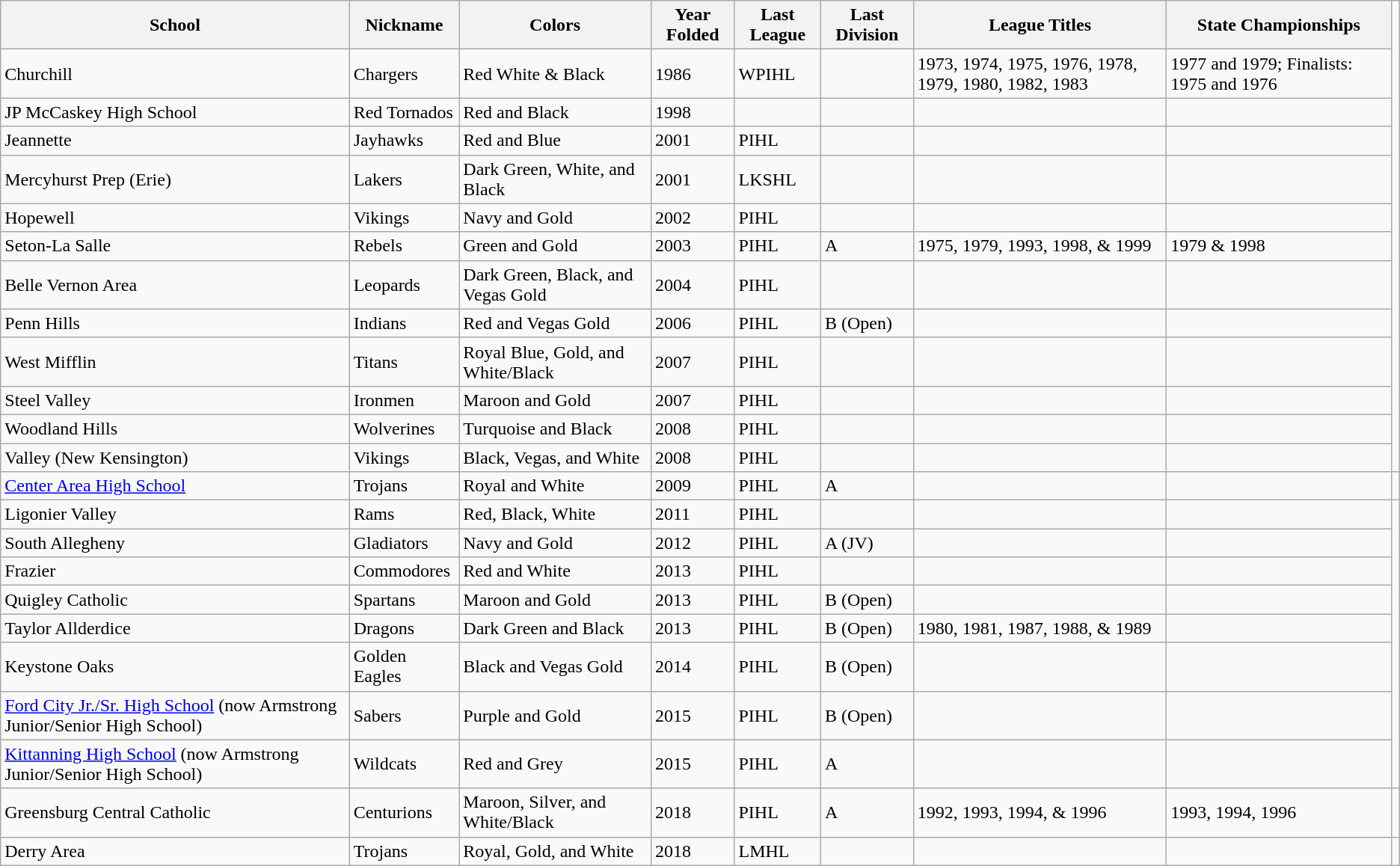<table class="wikitable">
<tr>
<th>School</th>
<th>Nickname</th>
<th>Colors</th>
<th>Year Folded</th>
<th>Last League</th>
<th>Last Division</th>
<th>League Titles</th>
<th>State Championships</th>
</tr>
<tr>
<td>Churchill</td>
<td>Chargers</td>
<td>Red White & Black</td>
<td>1986</td>
<td>WPIHL</td>
<td></td>
<td>1973, 1974, 1975, 1976, 1978, 1979, 1980, 1982, 1983</td>
<td>1977 and 1979; Finalists: 1975 and 1976</td>
</tr>
<tr>
<td>JP McCaskey High School</td>
<td>Red Tornados</td>
<td>Red and Black</td>
<td>1998</td>
<td></td>
<td></td>
<td></td>
<td></td>
</tr>
<tr>
<td>Jeannette</td>
<td>Jayhawks</td>
<td>Red and Blue</td>
<td>2001</td>
<td>PIHL</td>
<td></td>
<td></td>
<td></td>
</tr>
<tr>
<td>Mercyhurst Prep (Erie)</td>
<td>Lakers</td>
<td>Dark Green, White, and Black</td>
<td>2001</td>
<td>LKSHL</td>
<td></td>
<td></td>
<td></td>
</tr>
<tr>
<td>Hopewell</td>
<td>Vikings</td>
<td>Navy and Gold</td>
<td>2002</td>
<td>PIHL</td>
<td></td>
<td></td>
<td></td>
</tr>
<tr>
<td>Seton-La Salle</td>
<td>Rebels</td>
<td>Green and Gold</td>
<td>2003</td>
<td>PIHL</td>
<td>A</td>
<td>1975, 1979, 1993, 1998, & 1999</td>
<td>1979 & 1998</td>
</tr>
<tr>
<td>Belle Vernon Area</td>
<td>Leopards</td>
<td>Dark Green, Black, and Vegas Gold</td>
<td>2004</td>
<td>PIHL</td>
<td></td>
<td></td>
<td></td>
</tr>
<tr>
<td>Penn Hills</td>
<td>Indians</td>
<td>Red and Vegas Gold</td>
<td>2006</td>
<td>PIHL</td>
<td>B (Open)</td>
<td></td>
<td></td>
</tr>
<tr>
<td>West Mifflin</td>
<td>Titans</td>
<td>Royal Blue, Gold, and White/Black</td>
<td>2007</td>
<td>PIHL</td>
<td></td>
<td></td>
<td></td>
</tr>
<tr>
<td>Steel Valley</td>
<td>Ironmen</td>
<td>Maroon and Gold</td>
<td>2007</td>
<td>PIHL</td>
<td></td>
<td></td>
<td></td>
</tr>
<tr>
<td>Woodland Hills</td>
<td>Wolverines</td>
<td>Turquoise and Black</td>
<td>2008</td>
<td>PIHL</td>
<td></td>
<td></td>
<td></td>
</tr>
<tr>
<td>Valley (New Kensington)</td>
<td>Vikings</td>
<td>Black, Vegas, and White</td>
<td>2008</td>
<td>PIHL</td>
<td></td>
<td></td>
<td></td>
</tr>
<tr>
<td><a href='#'>Center Area High School</a></td>
<td>Trojans</td>
<td>Royal and White</td>
<td>2009</td>
<td>PIHL</td>
<td>A</td>
<td></td>
<td></td>
<td></td>
</tr>
<tr>
<td>Ligonier Valley</td>
<td>Rams</td>
<td>Red, Black, White</td>
<td>2011</td>
<td>PIHL</td>
<td></td>
<td></td>
<td></td>
</tr>
<tr>
<td>South Allegheny</td>
<td>Gladiators</td>
<td>Navy and Gold</td>
<td>2012</td>
<td>PIHL</td>
<td>A (JV)</td>
<td></td>
<td></td>
</tr>
<tr>
<td>Frazier</td>
<td>Commodores</td>
<td>Red and White</td>
<td>2013</td>
<td>PIHL</td>
<td></td>
<td></td>
<td></td>
</tr>
<tr>
<td>Quigley Catholic</td>
<td>Spartans</td>
<td>Maroon and Gold</td>
<td>2013</td>
<td>PIHL</td>
<td>B (Open)</td>
<td></td>
<td></td>
</tr>
<tr>
<td>Taylor Allderdice</td>
<td>Dragons</td>
<td>Dark Green and Black</td>
<td>2013</td>
<td>PIHL</td>
<td>B (Open)</td>
<td>1980, 1981, 1987, 1988, & 1989</td>
<td></td>
</tr>
<tr>
<td>Keystone Oaks</td>
<td>Golden Eagles</td>
<td>Black and Vegas Gold</td>
<td>2014</td>
<td>PIHL</td>
<td>B (Open)</td>
<td></td>
<td></td>
</tr>
<tr>
<td><a href='#'>Ford City Jr./Sr. High School</a> (now Armstrong Junior/Senior High School)</td>
<td>Sabers</td>
<td>Purple and Gold</td>
<td>2015</td>
<td>PIHL</td>
<td>B (Open)</td>
<td></td>
<td></td>
</tr>
<tr>
<td><a href='#'>Kittanning High School</a> (now Armstrong Junior/Senior High School)</td>
<td>Wildcats</td>
<td>Red and Grey</td>
<td>2015</td>
<td>PIHL</td>
<td>A</td>
<td></td>
<td></td>
</tr>
<tr>
<td>Greensburg Central Catholic</td>
<td>Centurions</td>
<td>Maroon, Silver, and White/Black</td>
<td>2018</td>
<td>PIHL</td>
<td>A</td>
<td>1992, 1993, 1994, & 1996</td>
<td>1993, 1994, 1996</td>
<td></td>
</tr>
<tr>
<td>Derry Area</td>
<td>Trojans</td>
<td>Royal, Gold, and White</td>
<td>2018</td>
<td>LMHL</td>
<td></td>
<td></td>
<td></td>
</tr>
</table>
